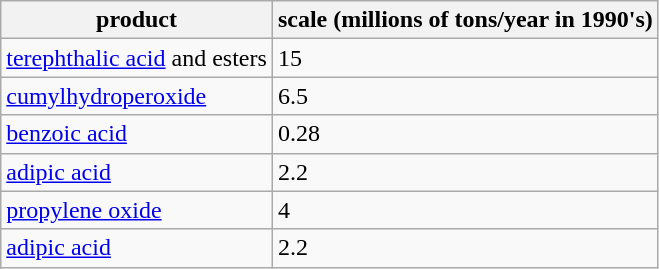<table class="wikitable">
<tr>
<th>product</th>
<th>scale (millions of tons/year in 1990's)</th>
</tr>
<tr>
<td><a href='#'>terephthalic acid</a> and esters</td>
<td>15</td>
</tr>
<tr>
<td><a href='#'>cumylhydroperoxide</a></td>
<td>6.5</td>
</tr>
<tr>
<td><a href='#'>benzoic acid</a></td>
<td>0.28</td>
</tr>
<tr>
<td><a href='#'>adipic acid</a></td>
<td>2.2</td>
</tr>
<tr>
<td><a href='#'>propylene oxide</a></td>
<td>4</td>
</tr>
<tr>
<td><a href='#'>adipic acid</a></td>
<td>2.2</td>
</tr>
</table>
